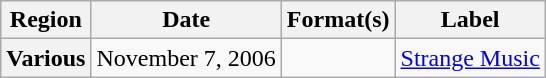<table class="wikitable plainrowheaders">
<tr>
<th scope="col">Region</th>
<th scope="col">Date</th>
<th scope="col">Format(s)</th>
<th scope="col">Label</th>
</tr>
<tr>
<th scope="row">Various</th>
<td>November 7, 2006</td>
<td></td>
<td><a href='#'>Strange Music</a></td>
</tr>
</table>
